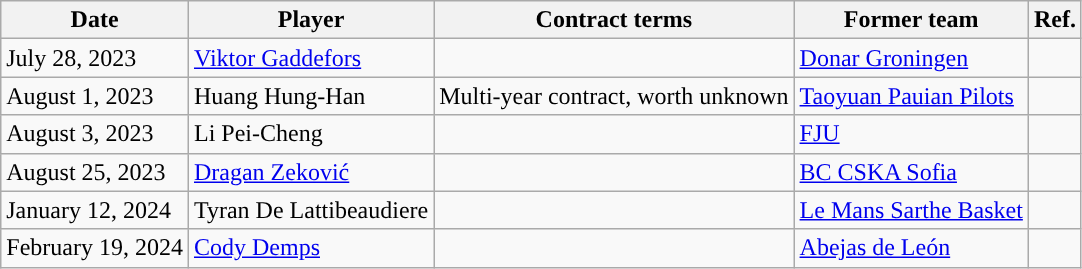<table class="wikitable">
<tr>
<th>Date</th>
<th>Player</th>
<th>Contract terms</th>
<th>Former team</th>
<th>Ref.</th>
</tr>
<tr>
<td>July 28, 2023</td>
<td><a href='#'>Viktor Gaddefors</a></td>
<td></td>
<td> <a href='#'>Donar Groningen</a></td>
<td></td>
</tr>
<tr>
<td>August 1, 2023</td>
<td>Huang Hung-Han</td>
<td>Multi-year contract, worth unknown</td>
<td> <a href='#'>Taoyuan Pauian Pilots</a></td>
<td></td>
</tr>
<tr>
<td>August 3, 2023</td>
<td>Li Pei-Cheng</td>
<td></td>
<td> <a href='#'>FJU</a></td>
<td></td>
</tr>
<tr>
<td>August 25, 2023</td>
<td><a href='#'>Dragan Zeković</a></td>
<td></td>
<td> <a href='#'>BC CSKA Sofia</a></td>
<td></td>
</tr>
<tr>
<td>January 12, 2024</td>
<td>Tyran De Lattibeaudiere</td>
<td></td>
<td> <a href='#'>Le Mans Sarthe Basket</a></td>
<td></td>
</tr>
<tr>
<td>February 19, 2024</td>
<td><a href='#'>Cody Demps</a></td>
<td></td>
<td> <a href='#'>Abejas de León</a></td>
<td></td>
</tr>
</table>
